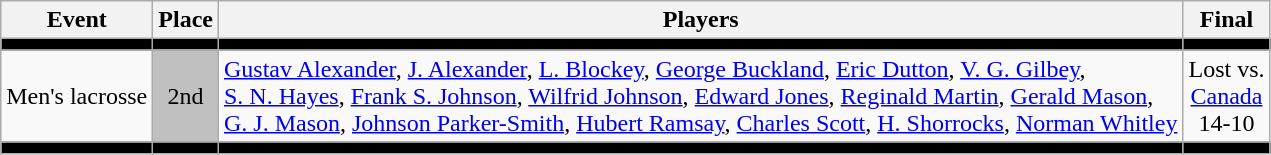<table class=wikitable>
<tr>
<th>Event</th>
<th>Place</th>
<th>Players</th>
<th>Final</th>
</tr>
<tr bgcolor=black>
<td></td>
<td></td>
<td></td>
<td></td>
</tr>
<tr align=center>
<td>Men's lacrosse</td>
<td bgcolor=silver>2nd</td>
<td align=left><a href='#'>Gustav Alexander</a>, <a href='#'>J. Alexander</a>, <a href='#'>L. Blockey</a>, <a href='#'>George Buckland</a>, <a href='#'>Eric Dutton</a>, <a href='#'>V. G. Gilbey</a>, <br> <a href='#'>S. N. Hayes</a>, <a href='#'>Frank S. Johnson</a>, <a href='#'>Wilfrid Johnson</a>, <a href='#'>Edward Jones</a>, <a href='#'>Reginald Martin</a>, <a href='#'>Gerald Mason</a>, <br> <a href='#'>G. J. Mason</a>, <a href='#'>Johnson Parker-Smith</a>, <a href='#'>Hubert Ramsay</a>, <a href='#'>Charles Scott</a>, <a href='#'>H. Shorrocks</a>, <a href='#'>Norman Whitley</a></td>
<td>Lost vs. <br> <a href='#'>Canada</a> <br> 14-10</td>
</tr>
<tr bgcolor=black>
<td></td>
<td></td>
<td></td>
<td></td>
</tr>
</table>
